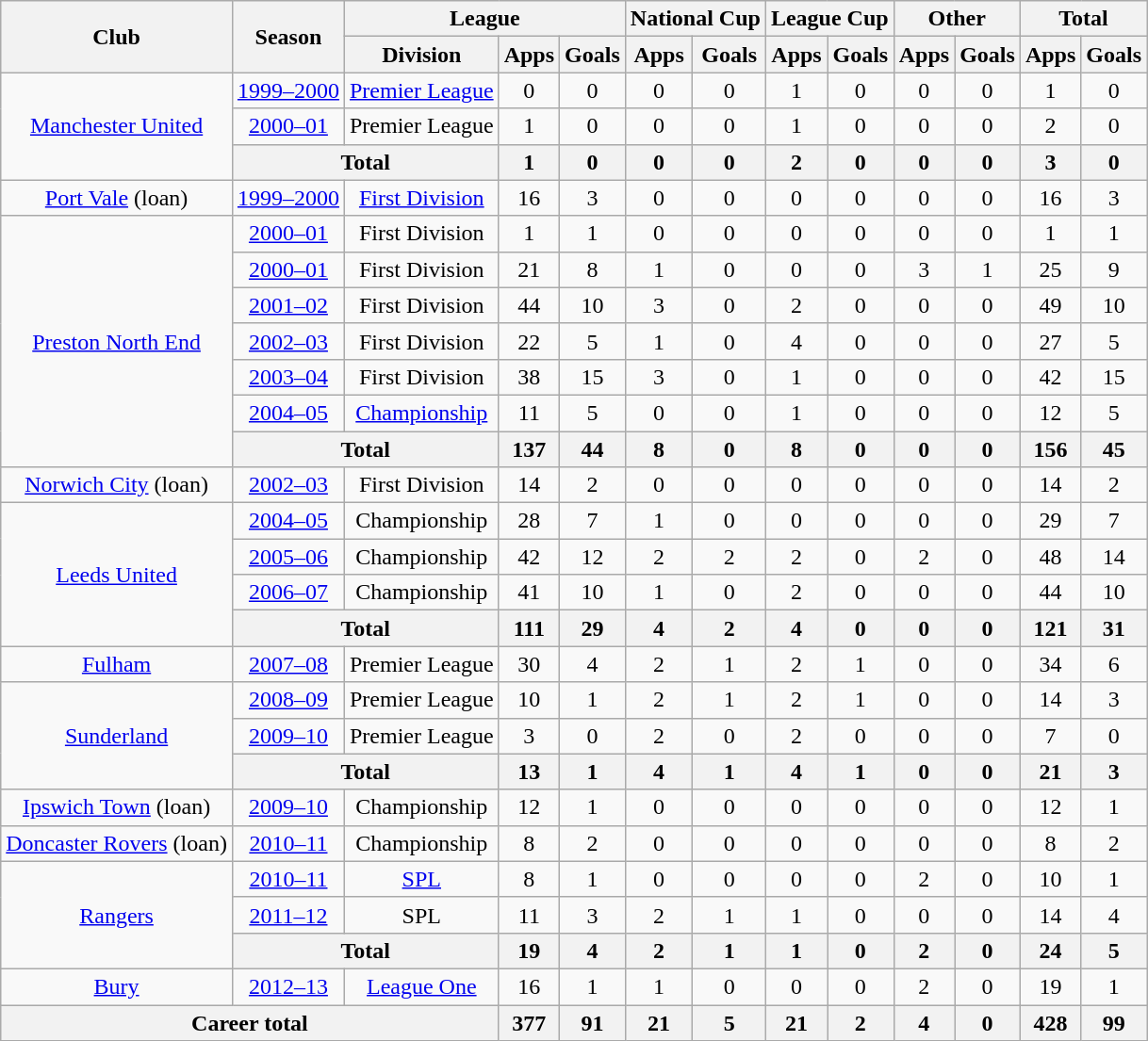<table class=wikitable style="text-align: center">
<tr>
<th rowspan="2">Club</th>
<th rowspan="2">Season</th>
<th colspan="3">League</th>
<th colspan="2">National Cup</th>
<th colspan="2">League Cup</th>
<th colspan="2">Other</th>
<th colspan="2">Total</th>
</tr>
<tr>
<th>Division</th>
<th>Apps</th>
<th>Goals</th>
<th>Apps</th>
<th>Goals</th>
<th>Apps</th>
<th>Goals</th>
<th>Apps</th>
<th>Goals</th>
<th>Apps</th>
<th>Goals</th>
</tr>
<tr>
<td rowspan="3"><a href='#'>Manchester United</a></td>
<td><a href='#'>1999–2000</a></td>
<td><a href='#'>Premier League</a></td>
<td>0</td>
<td>0</td>
<td>0</td>
<td>0</td>
<td>1</td>
<td>0</td>
<td>0</td>
<td>0</td>
<td>1</td>
<td>0</td>
</tr>
<tr>
<td><a href='#'>2000–01</a></td>
<td>Premier League</td>
<td>1</td>
<td>0</td>
<td>0</td>
<td>0</td>
<td>1</td>
<td>0</td>
<td>0</td>
<td>0</td>
<td>2</td>
<td>0</td>
</tr>
<tr>
<th colspan="2">Total</th>
<th>1</th>
<th>0</th>
<th>0</th>
<th>0</th>
<th>2</th>
<th>0</th>
<th>0</th>
<th>0</th>
<th>3</th>
<th>0</th>
</tr>
<tr>
<td><a href='#'>Port Vale</a> (loan)</td>
<td><a href='#'>1999–2000</a></td>
<td><a href='#'>First Division</a></td>
<td>16</td>
<td>3</td>
<td>0</td>
<td>0</td>
<td>0</td>
<td>0</td>
<td>0</td>
<td>0</td>
<td>16</td>
<td>3</td>
</tr>
<tr>
<td rowspan="7"><a href='#'>Preston North End</a></td>
<td><a href='#'>2000–01</a></td>
<td>First Division</td>
<td>1</td>
<td>1</td>
<td>0</td>
<td>0</td>
<td>0</td>
<td>0</td>
<td>0</td>
<td>0</td>
<td>1</td>
<td>1</td>
</tr>
<tr>
<td><a href='#'>2000–01</a></td>
<td>First Division</td>
<td>21</td>
<td>8</td>
<td>1</td>
<td>0</td>
<td>0</td>
<td>0</td>
<td>3</td>
<td>1</td>
<td>25</td>
<td>9</td>
</tr>
<tr>
<td><a href='#'>2001–02</a></td>
<td>First Division</td>
<td>44</td>
<td>10</td>
<td>3</td>
<td>0</td>
<td>2</td>
<td>0</td>
<td>0</td>
<td>0</td>
<td>49</td>
<td>10</td>
</tr>
<tr>
<td><a href='#'>2002–03</a></td>
<td>First Division</td>
<td>22</td>
<td>5</td>
<td>1</td>
<td>0</td>
<td>4</td>
<td>0</td>
<td>0</td>
<td>0</td>
<td>27</td>
<td>5</td>
</tr>
<tr>
<td><a href='#'>2003–04</a></td>
<td>First Division</td>
<td>38</td>
<td>15</td>
<td>3</td>
<td>0</td>
<td>1</td>
<td>0</td>
<td>0</td>
<td>0</td>
<td>42</td>
<td>15</td>
</tr>
<tr>
<td><a href='#'>2004–05</a></td>
<td><a href='#'>Championship</a></td>
<td>11</td>
<td>5</td>
<td>0</td>
<td>0</td>
<td>1</td>
<td>0</td>
<td>0</td>
<td>0</td>
<td>12</td>
<td>5</td>
</tr>
<tr>
<th colspan="2">Total</th>
<th>137</th>
<th>44</th>
<th>8</th>
<th>0</th>
<th>8</th>
<th>0</th>
<th>0</th>
<th>0</th>
<th>156</th>
<th>45</th>
</tr>
<tr>
<td><a href='#'>Norwich City</a> (loan)</td>
<td><a href='#'>2002–03</a></td>
<td>First Division</td>
<td>14</td>
<td>2</td>
<td>0</td>
<td>0</td>
<td>0</td>
<td>0</td>
<td>0</td>
<td>0</td>
<td>14</td>
<td>2</td>
</tr>
<tr>
<td rowspan="4"><a href='#'>Leeds United</a></td>
<td><a href='#'>2004–05</a></td>
<td>Championship</td>
<td>28</td>
<td>7</td>
<td>1</td>
<td>0</td>
<td>0</td>
<td>0</td>
<td>0</td>
<td>0</td>
<td>29</td>
<td>7</td>
</tr>
<tr>
<td><a href='#'>2005–06</a></td>
<td>Championship</td>
<td>42</td>
<td>12</td>
<td>2</td>
<td>2</td>
<td>2</td>
<td>0</td>
<td>2</td>
<td>0</td>
<td>48</td>
<td>14</td>
</tr>
<tr>
<td><a href='#'>2006–07</a></td>
<td>Championship</td>
<td>41</td>
<td>10</td>
<td>1</td>
<td>0</td>
<td>2</td>
<td>0</td>
<td>0</td>
<td>0</td>
<td>44</td>
<td>10</td>
</tr>
<tr>
<th colspan="2">Total</th>
<th>111</th>
<th>29</th>
<th>4</th>
<th>2</th>
<th>4</th>
<th>0</th>
<th>0</th>
<th>0</th>
<th>121</th>
<th>31</th>
</tr>
<tr>
<td><a href='#'>Fulham</a></td>
<td><a href='#'>2007–08</a></td>
<td>Premier League</td>
<td>30</td>
<td>4</td>
<td>2</td>
<td>1</td>
<td>2</td>
<td>1</td>
<td>0</td>
<td>0</td>
<td>34</td>
<td>6</td>
</tr>
<tr>
<td rowspan="3"><a href='#'>Sunderland</a></td>
<td><a href='#'>2008–09</a></td>
<td>Premier League</td>
<td>10</td>
<td>1</td>
<td>2</td>
<td>1</td>
<td>2</td>
<td>1</td>
<td>0</td>
<td>0</td>
<td>14</td>
<td>3</td>
</tr>
<tr>
<td><a href='#'>2009–10</a></td>
<td>Premier League</td>
<td>3</td>
<td>0</td>
<td>2</td>
<td>0</td>
<td>2</td>
<td>0</td>
<td>0</td>
<td>0</td>
<td>7</td>
<td>0</td>
</tr>
<tr>
<th colspan="2">Total</th>
<th>13</th>
<th>1</th>
<th>4</th>
<th>1</th>
<th>4</th>
<th>1</th>
<th>0</th>
<th>0</th>
<th>21</th>
<th>3</th>
</tr>
<tr>
<td><a href='#'>Ipswich Town</a> (loan)</td>
<td><a href='#'>2009–10</a></td>
<td>Championship</td>
<td>12</td>
<td>1</td>
<td>0</td>
<td>0</td>
<td>0</td>
<td>0</td>
<td>0</td>
<td>0</td>
<td>12</td>
<td>1</td>
</tr>
<tr>
<td><a href='#'>Doncaster Rovers</a> (loan)</td>
<td><a href='#'>2010–11</a></td>
<td>Championship</td>
<td>8</td>
<td>2</td>
<td>0</td>
<td>0</td>
<td>0</td>
<td>0</td>
<td>0</td>
<td>0</td>
<td>8</td>
<td>2</td>
</tr>
<tr>
<td rowspan="3"><a href='#'>Rangers</a></td>
<td><a href='#'>2010–11</a></td>
<td><a href='#'>SPL</a></td>
<td>8</td>
<td>1</td>
<td>0</td>
<td>0</td>
<td>0</td>
<td>0</td>
<td>2</td>
<td>0</td>
<td>10</td>
<td>1</td>
</tr>
<tr>
<td><a href='#'>2011–12</a></td>
<td>SPL</td>
<td>11</td>
<td>3</td>
<td>2</td>
<td>1</td>
<td>1</td>
<td>0</td>
<td>0</td>
<td>0</td>
<td>14</td>
<td>4</td>
</tr>
<tr>
<th colspan="2">Total</th>
<th>19</th>
<th>4</th>
<th>2</th>
<th>1</th>
<th>1</th>
<th>0</th>
<th>2</th>
<th>0</th>
<th>24</th>
<th>5</th>
</tr>
<tr>
<td><a href='#'>Bury</a></td>
<td><a href='#'>2012–13</a></td>
<td><a href='#'>League One</a></td>
<td>16</td>
<td>1</td>
<td>1</td>
<td>0</td>
<td>0</td>
<td>0</td>
<td>2</td>
<td>0</td>
<td>19</td>
<td>1</td>
</tr>
<tr>
<th colspan=3>Career total</th>
<th>377</th>
<th>91</th>
<th>21</th>
<th>5</th>
<th>21</th>
<th>2</th>
<th>4</th>
<th>0</th>
<th>428</th>
<th>99</th>
</tr>
</table>
